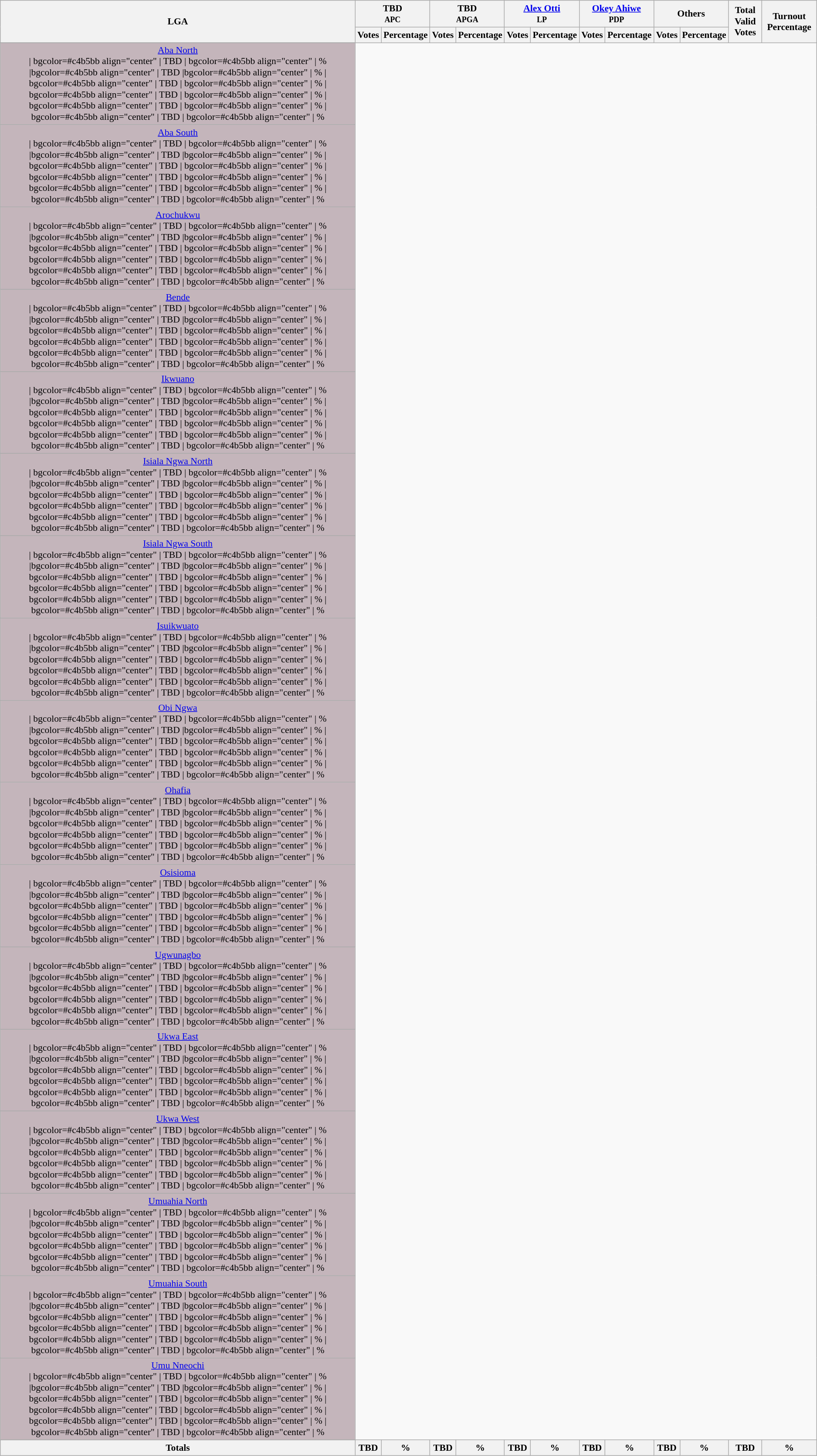<table class="wikitable sortable" style=" font-size: 90%">
<tr>
<th rowspan="2">LGA</th>
<th colspan="2">TBD<br><small>APC</small></th>
<th colspan="2">TBD<br><small>APGA</small></th>
<th colspan="2"><a href='#'>Alex Otti</a><br><small>LP</small></th>
<th colspan="2"><a href='#'>Okey Ahiwe</a><br><small>PDP</small></th>
<th colspan="2">Others</th>
<th rowspan="2">Total Valid Votes</th>
<th rowspan="2">Turnout Percentage</th>
</tr>
<tr>
<th>Votes</th>
<th>Percentage</th>
<th>Votes</th>
<th>Percentage</th>
<th>Votes</th>
<th>Percentage</th>
<th>Votes</th>
<th>Percentage</th>
<th>Votes</th>
<th>Percentage</th>
</tr>
<tr>
</tr>
<tr>
<td bgcolor=#c4b5bb align="center"><a href='#'>Aba North</a><br>| bgcolor=#c4b5bb align="center" | TBD
| bgcolor=#c4b5bb align="center" | %
|bgcolor=#c4b5bb align="center" | TBD
|bgcolor=#c4b5bb align="center" | %
|  bgcolor=#c4b5bb align="center" | TBD
|  bgcolor=#c4b5bb align="center" | %
| bgcolor=#c4b5bb align="center" | TBD
| bgcolor=#c4b5bb align="center" | %
| bgcolor=#c4b5bb align="center" | TBD
| bgcolor=#c4b5bb align="center" | %
| bgcolor=#c4b5bb align="center" | TBD
| bgcolor=#c4b5bb align="center" | %</td>
</tr>
<tr>
<td bgcolor=#c4b5bb align="center"><a href='#'>Aba South</a><br>| bgcolor=#c4b5bb align="center" | TBD
| bgcolor=#c4b5bb align="center" | %
|bgcolor=#c4b5bb align="center" | TBD
|bgcolor=#c4b5bb align="center" | %
|  bgcolor=#c4b5bb align="center" | TBD
|  bgcolor=#c4b5bb align="center" | %
| bgcolor=#c4b5bb align="center" | TBD
| bgcolor=#c4b5bb align="center" | %
| bgcolor=#c4b5bb align="center" | TBD
| bgcolor=#c4b5bb align="center" | %
| bgcolor=#c4b5bb align="center" | TBD
| bgcolor=#c4b5bb align="center" | %</td>
</tr>
<tr>
<td bgcolor=#c4b5bb align="center"><a href='#'>Arochukwu</a><br>| bgcolor=#c4b5bb align="center" | TBD
| bgcolor=#c4b5bb align="center" | %
|bgcolor=#c4b5bb align="center" | TBD
|bgcolor=#c4b5bb align="center" | %
|  bgcolor=#c4b5bb align="center" | TBD
|  bgcolor=#c4b5bb align="center" | %
| bgcolor=#c4b5bb align="center" | TBD
| bgcolor=#c4b5bb align="center" | %
| bgcolor=#c4b5bb align="center" | TBD
| bgcolor=#c4b5bb align="center" | %
| bgcolor=#c4b5bb align="center" | TBD
| bgcolor=#c4b5bb align="center" | %</td>
</tr>
<tr>
<td bgcolor=#c4b5bb align="center"><a href='#'>Bende</a><br>| bgcolor=#c4b5bb align="center" | TBD
| bgcolor=#c4b5bb align="center" | %
|bgcolor=#c4b5bb align="center" | TBD
|bgcolor=#c4b5bb align="center" | %
|  bgcolor=#c4b5bb align="center" | TBD
|  bgcolor=#c4b5bb align="center" | %
| bgcolor=#c4b5bb align="center" | TBD
| bgcolor=#c4b5bb align="center" | %
| bgcolor=#c4b5bb align="center" | TBD
| bgcolor=#c4b5bb align="center" | %
| bgcolor=#c4b5bb align="center" | TBD
| bgcolor=#c4b5bb align="center" | %</td>
</tr>
<tr>
<td bgcolor=#c4b5bb align="center"><a href='#'>Ikwuano</a><br>| bgcolor=#c4b5bb align="center" | TBD
| bgcolor=#c4b5bb align="center" | %
|bgcolor=#c4b5bb align="center" | TBD
|bgcolor=#c4b5bb align="center" | %
|  bgcolor=#c4b5bb align="center" | TBD
|  bgcolor=#c4b5bb align="center" | %
| bgcolor=#c4b5bb align="center" | TBD
| bgcolor=#c4b5bb align="center" | %
| bgcolor=#c4b5bb align="center" | TBD
| bgcolor=#c4b5bb align="center" | %
| bgcolor=#c4b5bb align="center" | TBD
| bgcolor=#c4b5bb align="center" | %</td>
</tr>
<tr>
<td bgcolor=#c4b5bb align="center"><a href='#'>Isiala Ngwa North</a><br>| bgcolor=#c4b5bb align="center" | TBD
| bgcolor=#c4b5bb align="center" | %
|bgcolor=#c4b5bb align="center" | TBD
|bgcolor=#c4b5bb align="center" | %
|  bgcolor=#c4b5bb align="center" | TBD
|  bgcolor=#c4b5bb align="center" | %
| bgcolor=#c4b5bb align="center" | TBD
| bgcolor=#c4b5bb align="center" | %
| bgcolor=#c4b5bb align="center" | TBD
| bgcolor=#c4b5bb align="center" | %
| bgcolor=#c4b5bb align="center" | TBD
| bgcolor=#c4b5bb align="center" | %</td>
</tr>
<tr>
<td bgcolor=#c4b5bb align="center"><a href='#'>Isiala Ngwa South</a><br>| bgcolor=#c4b5bb align="center" | TBD
| bgcolor=#c4b5bb align="center" | %
|bgcolor=#c4b5bb align="center" | TBD
|bgcolor=#c4b5bb align="center" | %
|  bgcolor=#c4b5bb align="center" | TBD
|  bgcolor=#c4b5bb align="center" | %
| bgcolor=#c4b5bb align="center" | TBD
| bgcolor=#c4b5bb align="center" | %
| bgcolor=#c4b5bb align="center" | TBD
| bgcolor=#c4b5bb align="center" | %
| bgcolor=#c4b5bb align="center" | TBD
| bgcolor=#c4b5bb align="center" | %</td>
</tr>
<tr>
<td bgcolor=#c4b5bb align="center"><a href='#'>Isuikwuato</a><br>| bgcolor=#c4b5bb align="center" | TBD
| bgcolor=#c4b5bb align="center" | %
|bgcolor=#c4b5bb align="center" | TBD
|bgcolor=#c4b5bb align="center" | %
|  bgcolor=#c4b5bb align="center" | TBD
|  bgcolor=#c4b5bb align="center" | %
| bgcolor=#c4b5bb align="center" | TBD
| bgcolor=#c4b5bb align="center" | %
| bgcolor=#c4b5bb align="center" | TBD
| bgcolor=#c4b5bb align="center" | %
| bgcolor=#c4b5bb align="center" | TBD
| bgcolor=#c4b5bb align="center" | %</td>
</tr>
<tr>
<td bgcolor=#c4b5bb align="center"><a href='#'>Obi Ngwa</a><br>| bgcolor=#c4b5bb align="center" | TBD
| bgcolor=#c4b5bb align="center" | %
|bgcolor=#c4b5bb align="center" | TBD
|bgcolor=#c4b5bb align="center" | %
|  bgcolor=#c4b5bb align="center" | TBD
|  bgcolor=#c4b5bb align="center" | %
| bgcolor=#c4b5bb align="center" | TBD
| bgcolor=#c4b5bb align="center" | %
| bgcolor=#c4b5bb align="center" | TBD
| bgcolor=#c4b5bb align="center" | %
| bgcolor=#c4b5bb align="center" | TBD
| bgcolor=#c4b5bb align="center" | %</td>
</tr>
<tr>
<td bgcolor=#c4b5bb align="center"><a href='#'>Ohafia</a><br>| bgcolor=#c4b5bb align="center" | TBD
| bgcolor=#c4b5bb align="center" | %
|bgcolor=#c4b5bb align="center" | TBD
|bgcolor=#c4b5bb align="center" | %
|  bgcolor=#c4b5bb align="center" | TBD
|  bgcolor=#c4b5bb align="center" | %
| bgcolor=#c4b5bb align="center" | TBD
| bgcolor=#c4b5bb align="center" | %
| bgcolor=#c4b5bb align="center" | TBD
| bgcolor=#c4b5bb align="center" | %
| bgcolor=#c4b5bb align="center" | TBD
| bgcolor=#c4b5bb align="center" | %</td>
</tr>
<tr>
<td bgcolor=#c4b5bb align="center"><a href='#'>Osisioma</a><br>| bgcolor=#c4b5bb align="center" | TBD
| bgcolor=#c4b5bb align="center" | %
|bgcolor=#c4b5bb align="center" | TBD
|bgcolor=#c4b5bb align="center" | %
|  bgcolor=#c4b5bb align="center" | TBD
|  bgcolor=#c4b5bb align="center" | %
| bgcolor=#c4b5bb align="center" | TBD
| bgcolor=#c4b5bb align="center" | %
| bgcolor=#c4b5bb align="center" | TBD
| bgcolor=#c4b5bb align="center" | %
| bgcolor=#c4b5bb align="center" | TBD
| bgcolor=#c4b5bb align="center" | %</td>
</tr>
<tr>
<td bgcolor=#c4b5bb align="center"><a href='#'>Ugwunagbo</a><br>| bgcolor=#c4b5bb align="center" | TBD
| bgcolor=#c4b5bb align="center" | %
|bgcolor=#c4b5bb align="center" | TBD
|bgcolor=#c4b5bb align="center" | %
|  bgcolor=#c4b5bb align="center" | TBD
|  bgcolor=#c4b5bb align="center" | %
| bgcolor=#c4b5bb align="center" | TBD
| bgcolor=#c4b5bb align="center" | %
| bgcolor=#c4b5bb align="center" | TBD
| bgcolor=#c4b5bb align="center" | %
| bgcolor=#c4b5bb align="center" | TBD
| bgcolor=#c4b5bb align="center" | %</td>
</tr>
<tr>
<td bgcolor=#c4b5bb align="center"><a href='#'>Ukwa East</a><br>| bgcolor=#c4b5bb align="center" | TBD
| bgcolor=#c4b5bb align="center" | %
|bgcolor=#c4b5bb align="center" | TBD
|bgcolor=#c4b5bb align="center" | %
|  bgcolor=#c4b5bb align="center" | TBD
|  bgcolor=#c4b5bb align="center" | %
| bgcolor=#c4b5bb align="center" | TBD
| bgcolor=#c4b5bb align="center" | %
| bgcolor=#c4b5bb align="center" | TBD
| bgcolor=#c4b5bb align="center" | %
| bgcolor=#c4b5bb align="center" | TBD
| bgcolor=#c4b5bb align="center" | %</td>
</tr>
<tr>
<td bgcolor=#c4b5bb align="center"><a href='#'>Ukwa West</a><br>| bgcolor=#c4b5bb align="center" | TBD
| bgcolor=#c4b5bb align="center" | %
|bgcolor=#c4b5bb align="center" | TBD
|bgcolor=#c4b5bb align="center" | %
|  bgcolor=#c4b5bb align="center" | TBD
|  bgcolor=#c4b5bb align="center" | %
| bgcolor=#c4b5bb align="center" | TBD
| bgcolor=#c4b5bb align="center" | %
| bgcolor=#c4b5bb align="center" | TBD
| bgcolor=#c4b5bb align="center" | %
| bgcolor=#c4b5bb align="center" | TBD
| bgcolor=#c4b5bb align="center" | %</td>
</tr>
<tr>
<td bgcolor=#c4b5bb align="center"><a href='#'>Umuahia North</a><br>| bgcolor=#c4b5bb align="center" | TBD
| bgcolor=#c4b5bb align="center" | %
|bgcolor=#c4b5bb align="center" | TBD
|bgcolor=#c4b5bb align="center" | %
|  bgcolor=#c4b5bb align="center" | TBD
|  bgcolor=#c4b5bb align="center" | %
| bgcolor=#c4b5bb align="center" | TBD
| bgcolor=#c4b5bb align="center" | %
| bgcolor=#c4b5bb align="center" | TBD
| bgcolor=#c4b5bb align="center" | %
| bgcolor=#c4b5bb align="center" | TBD
| bgcolor=#c4b5bb align="center" | %</td>
</tr>
<tr>
<td bgcolor=#c4b5bb align="center"><a href='#'>Umuahia South</a><br>| bgcolor=#c4b5bb align="center" | TBD
| bgcolor=#c4b5bb align="center" | %
|bgcolor=#c4b5bb align="center" | TBD
|bgcolor=#c4b5bb align="center" | %
|  bgcolor=#c4b5bb align="center" | TBD
|  bgcolor=#c4b5bb align="center" | %
| bgcolor=#c4b5bb align="center" | TBD
| bgcolor=#c4b5bb align="center" | %
| bgcolor=#c4b5bb align="center" | TBD
| bgcolor=#c4b5bb align="center" | %
| bgcolor=#c4b5bb align="center" | TBD
| bgcolor=#c4b5bb align="center" | %</td>
</tr>
<tr>
<td bgcolor=#c4b5bb align="center"><a href='#'>Umu Nneochi</a><br>| bgcolor=#c4b5bb align="center" | TBD
| bgcolor=#c4b5bb align="center" | %
|bgcolor=#c4b5bb align="center" | TBD
|bgcolor=#c4b5bb align="center" | %
|  bgcolor=#c4b5bb align="center" | TBD
|  bgcolor=#c4b5bb align="center" | %
| bgcolor=#c4b5bb align="center" | TBD
| bgcolor=#c4b5bb align="center" | %
| bgcolor=#c4b5bb align="center" | TBD
| bgcolor=#c4b5bb align="center" | %
| bgcolor=#c4b5bb align="center" | TBD
| bgcolor=#c4b5bb align="center" | %</td>
</tr>
<tr>
</tr>
<tr>
<th>Totals</th>
<th>TBD</th>
<th>%</th>
<th>TBD</th>
<th>%</th>
<th>TBD</th>
<th>%</th>
<th>TBD</th>
<th>%</th>
<th>TBD</th>
<th>%</th>
<th>TBD</th>
<th>%</th>
</tr>
</table>
